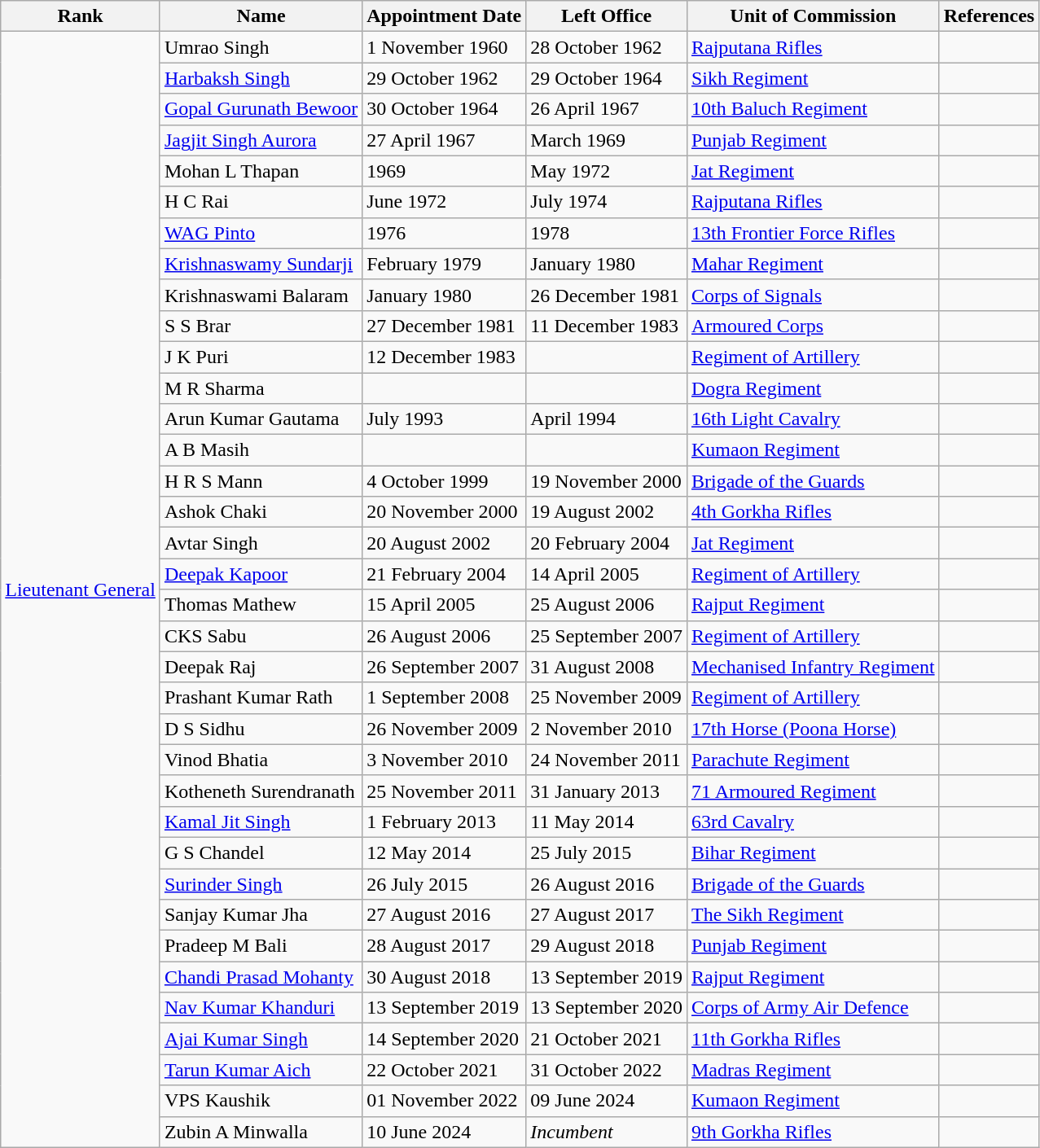<table class="wikitable sortable">
<tr>
<th>Rank</th>
<th>Name</th>
<th>Appointment Date</th>
<th>Left Office</th>
<th>Unit of Commission</th>
<th>References</th>
</tr>
<tr>
<td rowspan=36><a href='#'>Lieutenant General</a></td>
<td>Umrao Singh</td>
<td>1 November 1960</td>
<td>28 October 1962</td>
<td><a href='#'>Rajputana Rifles</a></td>
<td></td>
</tr>
<tr>
<td><a href='#'>Harbaksh Singh</a></td>
<td>29 October 1962</td>
<td>29 October 1964</td>
<td><a href='#'>Sikh Regiment</a></td>
<td></td>
</tr>
<tr>
<td><a href='#'>Gopal Gurunath Bewoor</a></td>
<td>30 October 1964</td>
<td>26 April 1967</td>
<td><a href='#'>10th Baluch Regiment</a></td>
<td></td>
</tr>
<tr>
<td><a href='#'>Jagjit Singh Aurora</a></td>
<td>27 April 1967</td>
<td>March 1969</td>
<td><a href='#'>Punjab Regiment</a></td>
<td></td>
</tr>
<tr>
<td>Mohan L Thapan</td>
<td>1969</td>
<td>May 1972</td>
<td><a href='#'>Jat Regiment</a></td>
<td></td>
</tr>
<tr>
<td>H C Rai</td>
<td>June 1972</td>
<td>July 1974</td>
<td><a href='#'>Rajputana Rifles</a></td>
<td></td>
</tr>
<tr>
<td><a href='#'>WAG Pinto</a></td>
<td>1976</td>
<td>1978</td>
<td><a href='#'>13th Frontier Force Rifles</a></td>
<td></td>
</tr>
<tr>
<td><a href='#'>Krishnaswamy Sundarji</a></td>
<td>February 1979</td>
<td>January 1980</td>
<td><a href='#'>Mahar Regiment</a></td>
<td></td>
</tr>
<tr>
<td>Krishnaswami Balaram</td>
<td>January 1980</td>
<td>26 December 1981</td>
<td><a href='#'>Corps of Signals</a></td>
<td></td>
</tr>
<tr>
<td>S S Brar</td>
<td>27 December 1981</td>
<td>11 December 1983</td>
<td><a href='#'>Armoured Corps</a></td>
<td></td>
</tr>
<tr>
<td>J K  Puri</td>
<td>12 December 1983</td>
<td></td>
<td><a href='#'>Regiment of Artillery</a></td>
<td></td>
</tr>
<tr>
<td>M R Sharma</td>
<td></td>
<td></td>
<td><a href='#'>Dogra Regiment</a></td>
<td></td>
</tr>
<tr>
<td>Arun Kumar Gautama</td>
<td>July 1993</td>
<td>April 1994</td>
<td><a href='#'>16th Light Cavalry</a></td>
<td></td>
</tr>
<tr>
<td>A B Masih</td>
<td></td>
<td></td>
<td><a href='#'>Kumaon Regiment</a></td>
<td></td>
</tr>
<tr>
<td>H R S Mann</td>
<td>4 October 1999</td>
<td>19 November 2000</td>
<td><a href='#'>Brigade of the Guards</a></td>
<td></td>
</tr>
<tr>
<td>Ashok Chaki</td>
<td>20 November 2000</td>
<td>19 August 2002</td>
<td><a href='#'>4th Gorkha Rifles</a></td>
<td></td>
</tr>
<tr>
<td>Avtar Singh</td>
<td>20 August 2002</td>
<td>20 February 2004</td>
<td><a href='#'>Jat Regiment</a></td>
<td></td>
</tr>
<tr>
<td><a href='#'>Deepak Kapoor</a></td>
<td>21 February 2004</td>
<td>14 April 2005</td>
<td><a href='#'>Regiment of Artillery</a></td>
<td></td>
</tr>
<tr>
<td>Thomas Mathew</td>
<td>15 April 2005</td>
<td>25 August 2006</td>
<td><a href='#'>Rajput Regiment</a></td>
<td></td>
</tr>
<tr>
<td>CKS Sabu</td>
<td>26 August 2006</td>
<td>25 September 2007</td>
<td><a href='#'>Regiment of Artillery</a></td>
<td></td>
</tr>
<tr>
<td>Deepak Raj</td>
<td>26 September 2007</td>
<td>31 August 2008</td>
<td><a href='#'>Mechanised Infantry Regiment</a></td>
<td></td>
</tr>
<tr>
<td>Prashant Kumar Rath</td>
<td>1 September 2008</td>
<td>25 November 2009</td>
<td><a href='#'>Regiment of Artillery</a></td>
<td></td>
</tr>
<tr>
<td>D S Sidhu</td>
<td>26 November 2009</td>
<td>2 November 2010</td>
<td><a href='#'>17th Horse (Poona Horse)</a></td>
<td></td>
</tr>
<tr>
<td>Vinod Bhatia</td>
<td>3 November 2010</td>
<td>24 November 2011</td>
<td><a href='#'>Parachute Regiment</a></td>
<td></td>
</tr>
<tr>
<td>Kotheneth Surendranath</td>
<td>25 November 2011</td>
<td>31 January 2013</td>
<td><a href='#'>71 Armoured Regiment</a></td>
<td></td>
</tr>
<tr>
<td><a href='#'>Kamal Jit Singh</a></td>
<td>1 February 2013</td>
<td>11 May 2014</td>
<td><a href='#'>63rd Cavalry</a></td>
<td></td>
</tr>
<tr>
<td>G S Chandel</td>
<td>12 May 2014</td>
<td>25 July 2015</td>
<td><a href='#'>Bihar Regiment</a></td>
<td></td>
</tr>
<tr>
<td><a href='#'>Surinder Singh</a></td>
<td>26 July 2015</td>
<td>26 August 2016</td>
<td><a href='#'>Brigade of the Guards</a></td>
<td></td>
</tr>
<tr>
<td>Sanjay Kumar Jha</td>
<td>27 August 2016</td>
<td>27 August 2017</td>
<td><a href='#'>The Sikh Regiment</a></td>
<td></td>
</tr>
<tr>
<td>Pradeep M Bali</td>
<td>28 August 2017</td>
<td>29 August 2018</td>
<td><a href='#'>Punjab Regiment</a></td>
<td></td>
</tr>
<tr>
<td><a href='#'>Chandi Prasad Mohanty</a></td>
<td>30 August 2018</td>
<td>13 September 2019</td>
<td><a href='#'>Rajput Regiment</a></td>
<td></td>
</tr>
<tr>
<td><a href='#'>Nav Kumar Khanduri</a></td>
<td>13 September 2019</td>
<td>13 September 2020</td>
<td><a href='#'>Corps of Army Air Defence</a></td>
<td></td>
</tr>
<tr>
<td><a href='#'>Ajai Kumar Singh</a></td>
<td>14 September 2020</td>
<td>21 October 2021</td>
<td><a href='#'>11th Gorkha Rifles</a></td>
<td></td>
</tr>
<tr>
<td><a href='#'>Tarun Kumar Aich</a></td>
<td>22 October 2021</td>
<td>31 October 2022</td>
<td><a href='#'>Madras Regiment</a></td>
<td></td>
</tr>
<tr>
<td>VPS Kaushik</td>
<td>01 November 2022</td>
<td>09 June 2024</td>
<td><a href='#'>Kumaon Regiment</a></td>
<td></td>
</tr>
<tr>
<td>Zubin A Minwalla</td>
<td>10 June 2024</td>
<td><em>Incumbent</em></td>
<td><a href='#'>9th Gorkha Rifles</a></td>
<td></td>
</tr>
</table>
